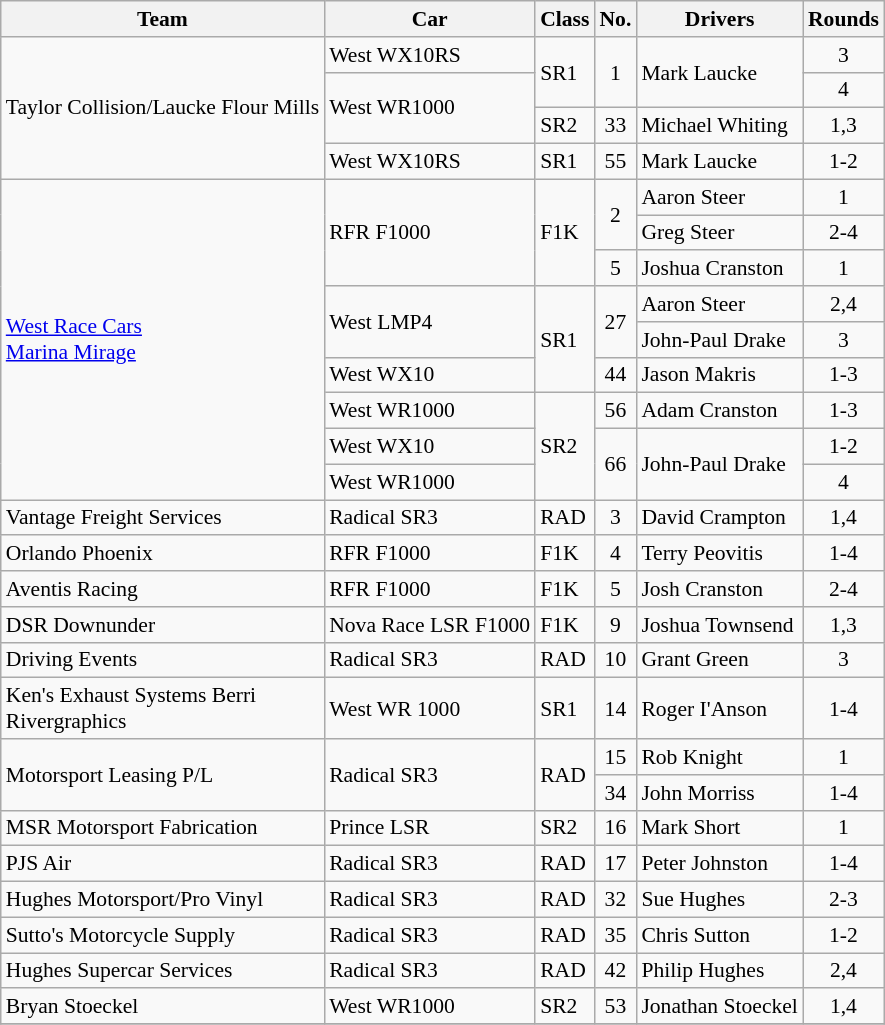<table class="wikitable" style="font-size: 90%">
<tr>
<th>Team</th>
<th>Car</th>
<th>Class</th>
<th>No.</th>
<th>Drivers</th>
<th>Rounds</th>
</tr>
<tr>
<td rowspan=4>Taylor Collision/Laucke Flour Mills</td>
<td>West WX10RS</td>
<td rowspan=2>SR1</td>
<td rowspan=2 align="center">1</td>
<td rowspan=2> Mark Laucke</td>
<td align="center">3</td>
</tr>
<tr>
<td rowspan=2>West WR1000</td>
<td align="center">4</td>
</tr>
<tr>
<td>SR2</td>
<td align="center">33</td>
<td> Michael Whiting</td>
<td align="center">1,3</td>
</tr>
<tr>
<td>West WX10RS</td>
<td>SR1</td>
<td align="center">55</td>
<td> Mark Laucke</td>
<td align="center">1-2</td>
</tr>
<tr>
<td rowspan=9><a href='#'>West Race Cars</a><br><a href='#'>Marina Mirage</a></td>
<td rowspan=3>RFR F1000</td>
<td rowspan=3>F1K</td>
<td rowspan=2 align="center">2</td>
<td> Aaron Steer</td>
<td align="center">1</td>
</tr>
<tr>
<td> Greg Steer</td>
<td align="center">2-4</td>
</tr>
<tr>
<td align="center">5</td>
<td> Joshua Cranston</td>
<td align="center">1</td>
</tr>
<tr>
<td rowspan=2>West LMP4</td>
<td rowspan=3>SR1</td>
<td rowspan=2 align="center">27</td>
<td> Aaron Steer</td>
<td align="center">2,4</td>
</tr>
<tr>
<td> John-Paul Drake</td>
<td align="center">3</td>
</tr>
<tr>
<td>West WX10</td>
<td align="center">44</td>
<td> Jason Makris</td>
<td align="center">1-3</td>
</tr>
<tr>
<td>West WR1000</td>
<td rowspan=3>SR2</td>
<td align="center">56</td>
<td> Adam Cranston</td>
<td align="center">1-3</td>
</tr>
<tr>
<td>West WX10</td>
<td rowspan=2 align="center">66</td>
<td rowspan=2> John-Paul Drake</td>
<td align="center">1-2</td>
</tr>
<tr>
<td>West WR1000</td>
<td align="center">4</td>
</tr>
<tr>
<td>Vantage Freight Services</td>
<td>Radical SR3</td>
<td>RAD</td>
<td align="center">3</td>
<td> David Crampton</td>
<td align="center">1,4</td>
</tr>
<tr>
<td>Orlando Phoenix</td>
<td>RFR F1000</td>
<td>F1K</td>
<td align="center">4</td>
<td> Terry Peovitis</td>
<td align="center">1-4</td>
</tr>
<tr>
<td>Aventis Racing</td>
<td>RFR F1000</td>
<td>F1K</td>
<td align="center">5</td>
<td> Josh Cranston</td>
<td align="center">2-4</td>
</tr>
<tr>
<td>DSR Downunder</td>
<td>Nova Race LSR F1000</td>
<td>F1K</td>
<td align="center">9</td>
<td> Joshua Townsend</td>
<td align="center">1,3</td>
</tr>
<tr>
<td>Driving Events</td>
<td>Radical SR3</td>
<td>RAD</td>
<td align="center">10</td>
<td> Grant Green</td>
<td align="center">3</td>
</tr>
<tr>
<td>Ken's Exhaust Systems Berri<br>Rivergraphics</td>
<td>West WR 1000</td>
<td>SR1</td>
<td align="center">14</td>
<td> Roger I'Anson</td>
<td align="center">1-4</td>
</tr>
<tr>
<td rowspan=2>Motorsport Leasing P/L</td>
<td rowspan=2>Radical SR3</td>
<td rowspan=2>RAD</td>
<td align="center">15</td>
<td> Rob Knight</td>
<td align="center">1</td>
</tr>
<tr>
<td align="center">34</td>
<td> John Morriss</td>
<td align="center">1-4</td>
</tr>
<tr>
<td>MSR Motorsport Fabrication</td>
<td>Prince LSR</td>
<td>SR2</td>
<td align="center">16</td>
<td> Mark Short</td>
<td align="center">1</td>
</tr>
<tr>
<td>PJS Air</td>
<td>Radical SR3</td>
<td>RAD</td>
<td align="center">17</td>
<td> Peter Johnston</td>
<td align="center">1-4</td>
</tr>
<tr>
<td>Hughes Motorsport/Pro Vinyl</td>
<td>Radical SR3</td>
<td>RAD</td>
<td align="center">32</td>
<td> Sue Hughes</td>
<td align="center">2-3</td>
</tr>
<tr>
<td>Sutto's Motorcycle Supply</td>
<td>Radical SR3</td>
<td>RAD</td>
<td align="center">35</td>
<td> Chris Sutton</td>
<td align="center">1-2</td>
</tr>
<tr>
<td>Hughes Supercar Services</td>
<td>Radical SR3</td>
<td>RAD</td>
<td align="center">42</td>
<td> Philip Hughes</td>
<td align="center">2,4</td>
</tr>
<tr>
<td>Bryan Stoeckel</td>
<td>West WR1000</td>
<td>SR2</td>
<td align="center">53</td>
<td> Jonathan Stoeckel</td>
<td align="center">1,4</td>
</tr>
<tr>
</tr>
</table>
